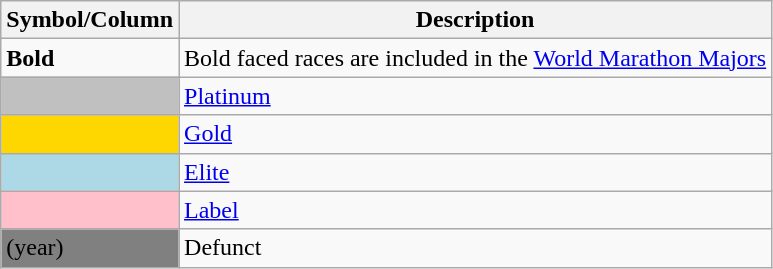<table class="wikitable">
<tr>
<th>Symbol/Column</th>
<th>Description</th>
</tr>
<tr>
<td><strong>Bold</strong></td>
<td>Bold faced races are included in the <a href='#'>World Marathon Majors</a></td>
</tr>
<tr>
<td bgcolor="silver"></td>
<td><a href='#'>Platinum</a></td>
</tr>
<tr>
<td bgcolor="gold"></td>
<td><a href='#'>Gold</a></td>
</tr>
<tr>
<td bgcolor="lightblue"></td>
<td><a href='#'>Elite</a></td>
</tr>
<tr>
<td bgcolor="pink"></td>
<td><a href='#'>Label</a></td>
</tr>
<tr>
<td bgcolor="gray">(year)</td>
<td>Defunct</td>
</tr>
</table>
